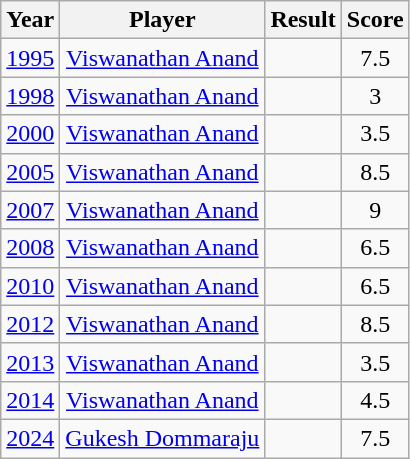<table class="wikitable sortable" style="text-align:center">
<tr>
<th>Year</th>
<th>Player</th>
<th>Result</th>
<th>Score</th>
</tr>
<tr>
<td><a href='#'>1995</a></td>
<td><a href='#'>Viswanathan Anand</a></td>
<td></td>
<td>7.5</td>
</tr>
<tr>
<td><a href='#'>1998</a></td>
<td><a href='#'>Viswanathan Anand</a></td>
<td></td>
<td>3</td>
</tr>
<tr>
<td><a href='#'>2000</a></td>
<td><a href='#'>Viswanathan Anand</a></td>
<td></td>
<td>3.5</td>
</tr>
<tr>
<td><a href='#'>2005</a></td>
<td><a href='#'>Viswanathan Anand</a></td>
<td></td>
<td>8.5</td>
</tr>
<tr>
<td><a href='#'>2007</a></td>
<td><a href='#'>Viswanathan Anand</a></td>
<td></td>
<td>9</td>
</tr>
<tr>
<td><a href='#'>2008</a></td>
<td><a href='#'>Viswanathan Anand</a></td>
<td></td>
<td>6.5</td>
</tr>
<tr>
<td><a href='#'>2010</a></td>
<td><a href='#'>Viswanathan Anand</a></td>
<td></td>
<td>6.5</td>
</tr>
<tr>
<td><a href='#'>2012</a></td>
<td><a href='#'>Viswanathan Anand</a></td>
<td></td>
<td>8.5</td>
</tr>
<tr>
<td><a href='#'>2013</a></td>
<td><a href='#'>Viswanathan Anand</a></td>
<td></td>
<td>3.5</td>
</tr>
<tr>
<td><a href='#'>2014</a></td>
<td><a href='#'>Viswanathan Anand</a></td>
<td></td>
<td>4.5</td>
</tr>
<tr>
<td><a href='#'>2024</a></td>
<td><a href='#'>Gukesh Dommaraju</a></td>
<td></td>
<td>7.5</td>
</tr>
</table>
